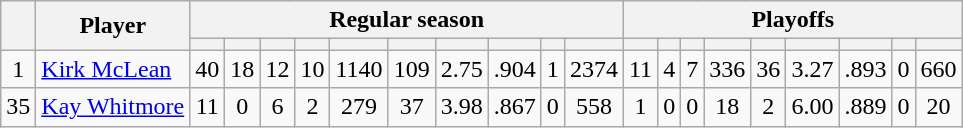<table class="wikitable plainrowheaders" style="text-align:center;">
<tr>
<th scope="col" rowspan="2"></th>
<th scope="col" rowspan="2">Player</th>
<th scope=colgroup colspan=10>Regular season</th>
<th scope=colgroup colspan=9>Playoffs</th>
</tr>
<tr>
<th scope="col"></th>
<th scope="col"></th>
<th scope="col"></th>
<th scope="col"></th>
<th scope="col"></th>
<th scope="col"></th>
<th scope="col"></th>
<th scope="col"></th>
<th scope="col"></th>
<th scope="col"></th>
<th scope="col"></th>
<th scope="col"></th>
<th scope="col"></th>
<th scope="col"></th>
<th scope="col"></th>
<th scope="col"></th>
<th scope="col"></th>
<th scope="col"></th>
<th scope="col"></th>
</tr>
<tr>
<td scope="row">1</td>
<td align="left"><a href='#'>Kirk McLean</a></td>
<td>40</td>
<td>18</td>
<td>12</td>
<td>10</td>
<td>1140</td>
<td>109</td>
<td>2.75</td>
<td>.904</td>
<td>1</td>
<td>2374</td>
<td>11</td>
<td>4</td>
<td>7</td>
<td>336</td>
<td>36</td>
<td>3.27</td>
<td>.893</td>
<td>0</td>
<td>660</td>
</tr>
<tr>
<td scope="row">35</td>
<td align="left"><a href='#'>Kay Whitmore</a></td>
<td>11</td>
<td>0</td>
<td>6</td>
<td>2</td>
<td>279</td>
<td>37</td>
<td>3.98</td>
<td>.867</td>
<td>0</td>
<td>558</td>
<td>1</td>
<td>0</td>
<td>0</td>
<td>18</td>
<td>2</td>
<td>6.00</td>
<td>.889</td>
<td>0</td>
<td>20</td>
</tr>
</table>
